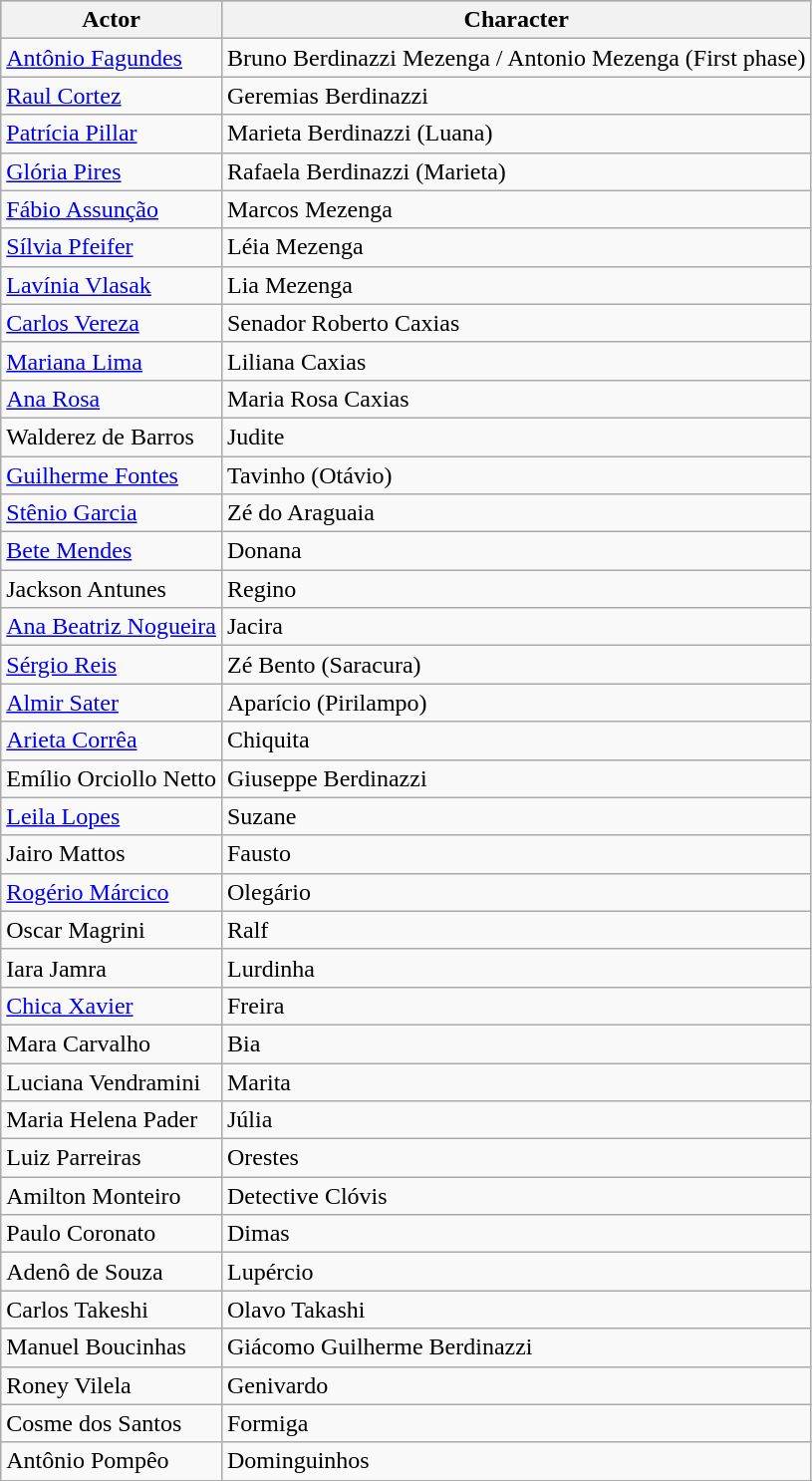<table class="wikitable sortable">
<tr style="background:#ccc;">
<th>Actor</th>
<th>Character</th>
</tr>
<tr>
<td><a href='#'>Antônio Fagundes</a></td>
<td>Bruno Berdinazzi Mezenga / Antonio Mezenga (First phase)</td>
</tr>
<tr>
<td><a href='#'>Raul Cortez</a></td>
<td>Geremias Berdinazzi</td>
</tr>
<tr>
<td><a href='#'>Patrícia Pillar</a></td>
<td>Marieta Berdinazzi (Luana)</td>
</tr>
<tr>
<td><a href='#'>Glória Pires</a></td>
<td>Rafaela Berdinazzi (Marieta)</td>
</tr>
<tr>
<td><a href='#'>Fábio Assunção</a></td>
<td>Marcos Mezenga</td>
</tr>
<tr>
<td><a href='#'>Sílvia Pfeifer</a></td>
<td>Léia Mezenga</td>
</tr>
<tr>
<td><a href='#'>Lavínia Vlasak</a></td>
<td>Lia Mezenga</td>
</tr>
<tr>
<td><a href='#'>Carlos Vereza</a></td>
<td>Senador Roberto Caxias</td>
</tr>
<tr>
<td><a href='#'>Mariana Lima</a></td>
<td>Liliana Caxias</td>
</tr>
<tr>
<td><a href='#'>Ana Rosa</a></td>
<td>Maria Rosa Caxias</td>
</tr>
<tr>
<td>Walderez de Barros</td>
<td>Judite</td>
</tr>
<tr>
<td><a href='#'>Guilherme Fontes</a></td>
<td>Tavinho (Otávio)</td>
</tr>
<tr>
<td><a href='#'>Stênio Garcia</a></td>
<td>Zé do Araguaia</td>
</tr>
<tr>
<td><a href='#'>Bete Mendes</a></td>
<td>Donana</td>
</tr>
<tr>
<td>Jackson Antunes</td>
<td>Regino</td>
</tr>
<tr>
<td><a href='#'>Ana Beatriz Nogueira</a></td>
<td>Jacira</td>
</tr>
<tr>
<td><a href='#'>Sérgio Reis</a></td>
<td>Zé Bento (Saracura)</td>
</tr>
<tr>
<td><a href='#'>Almir Sater</a></td>
<td>Aparício (Pirilampo)</td>
</tr>
<tr>
<td><a href='#'>Arieta Corrêa</a></td>
<td>Chiquita</td>
</tr>
<tr>
<td>Emílio Orciollo Netto</td>
<td>Giuseppe Berdinazzi</td>
</tr>
<tr>
<td><a href='#'>Leila Lopes</a></td>
<td>Suzane</td>
</tr>
<tr>
<td>Jairo Mattos</td>
<td>Fausto</td>
</tr>
<tr>
<td><a href='#'>Rogério Márcico</a></td>
<td>Olegário</td>
</tr>
<tr>
<td>Oscar Magrini</td>
<td>Ralf</td>
</tr>
<tr>
<td>Iara Jamra</td>
<td>Lurdinha</td>
</tr>
<tr>
<td><a href='#'>Chica Xavier</a></td>
<td>Freira</td>
</tr>
<tr>
<td>Mara Carvalho</td>
<td>Bia</td>
</tr>
<tr>
<td>Luciana Vendramini</td>
<td>Marita</td>
</tr>
<tr>
<td>Maria Helena Pader</td>
<td>Júlia</td>
</tr>
<tr>
<td>Luiz Parreiras</td>
<td>Orestes</td>
</tr>
<tr>
<td>Amilton Monteiro</td>
<td>Detective Clóvis</td>
</tr>
<tr>
<td>Paulo Coronato</td>
<td>Dimas</td>
</tr>
<tr>
<td>Adenô de Souza</td>
<td>Lupércio</td>
</tr>
<tr>
<td>Carlos Takeshi</td>
<td>Olavo Takashi</td>
</tr>
<tr>
<td>Manuel Boucinhas</td>
<td>Giácomo Guilherme Berdinazzi</td>
</tr>
<tr>
<td>Roney Vilela</td>
<td>Genivardo</td>
</tr>
<tr>
<td>Cosme dos Santos</td>
<td>Formiga</td>
</tr>
<tr>
<td>Antônio Pompêo</td>
<td>Dominguinhos</td>
</tr>
<tr>
</tr>
</table>
